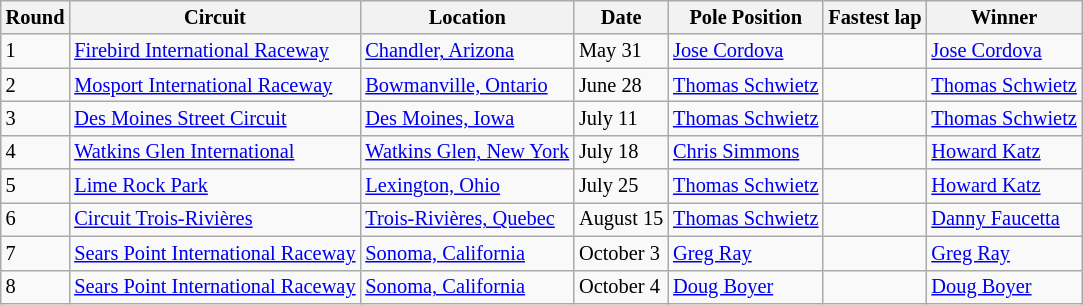<table class="wikitable" style="font-size:85%;">
<tr>
<th>Round</th>
<th>Circuit</th>
<th>Location</th>
<th>Date</th>
<th>Pole Position</th>
<th>Fastest lap</th>
<th>Winner</th>
</tr>
<tr>
<td>1</td>
<td><a href='#'>Firebird International Raceway</a></td>
<td> <a href='#'>Chandler, Arizona</a></td>
<td>May 31</td>
<td> <a href='#'>Jose Cordova</a></td>
<td></td>
<td> <a href='#'>Jose Cordova</a></td>
</tr>
<tr>
<td>2</td>
<td><a href='#'>Mosport International Raceway</a></td>
<td> <a href='#'>Bowmanville, Ontario</a></td>
<td>June 28</td>
<td> <a href='#'>Thomas Schwietz</a></td>
<td></td>
<td> <a href='#'>Thomas Schwietz</a></td>
</tr>
<tr>
<td>3</td>
<td><a href='#'>Des Moines Street Circuit</a></td>
<td> <a href='#'>Des Moines, Iowa</a></td>
<td>July 11</td>
<td> <a href='#'>Thomas Schwietz</a></td>
<td></td>
<td> <a href='#'>Thomas Schwietz</a></td>
</tr>
<tr>
<td>4</td>
<td><a href='#'>Watkins Glen International</a></td>
<td> <a href='#'>Watkins Glen, New York</a></td>
<td>July 18</td>
<td> <a href='#'>Chris Simmons</a></td>
<td></td>
<td> <a href='#'>Howard Katz</a></td>
</tr>
<tr>
<td>5</td>
<td><a href='#'>Lime Rock Park</a></td>
<td> <a href='#'>Lexington, Ohio</a></td>
<td>July 25</td>
<td> <a href='#'>Thomas Schwietz</a></td>
<td></td>
<td> <a href='#'>Howard Katz</a></td>
</tr>
<tr>
<td>6</td>
<td><a href='#'>Circuit Trois-Rivières</a></td>
<td> <a href='#'>Trois-Rivières, Quebec</a></td>
<td>August 15</td>
<td> <a href='#'>Thomas Schwietz</a></td>
<td></td>
<td> <a href='#'>Danny Faucetta</a></td>
</tr>
<tr>
<td>7</td>
<td><a href='#'>Sears Point International Raceway</a></td>
<td> <a href='#'>Sonoma, California</a></td>
<td>October 3</td>
<td> <a href='#'>Greg Ray</a></td>
<td></td>
<td> <a href='#'>Greg Ray</a></td>
</tr>
<tr>
<td>8</td>
<td><a href='#'>Sears Point International Raceway</a></td>
<td> <a href='#'>Sonoma, California</a></td>
<td>October 4</td>
<td> <a href='#'>Doug Boyer</a></td>
<td></td>
<td> <a href='#'>Doug Boyer</a></td>
</tr>
</table>
